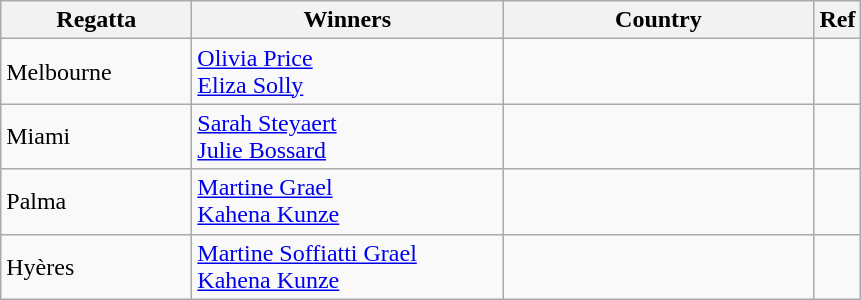<table class="wikitable">
<tr>
<th width=120>Regatta</th>
<th style="width:200px;">Winners</th>
<th style="width:200px;">Country</th>
<th>Ref</th>
</tr>
<tr>
<td>Melbourne</td>
<td><a href='#'>Olivia Price</a><br><a href='#'>Eliza Solly</a></td>
<td></td>
<td></td>
</tr>
<tr>
<td>Miami</td>
<td><a href='#'>Sarah Steyaert</a><br><a href='#'>Julie Bossard</a></td>
<td></td>
<td></td>
</tr>
<tr>
<td>Palma</td>
<td><a href='#'>Martine Grael</a><br><a href='#'>Kahena Kunze</a></td>
<td></td>
<td></td>
</tr>
<tr>
<td>Hyères</td>
<td><a href='#'>Martine Soffiatti Grael</a><br><a href='#'>Kahena Kunze</a></td>
<td></td>
<td></td>
</tr>
</table>
